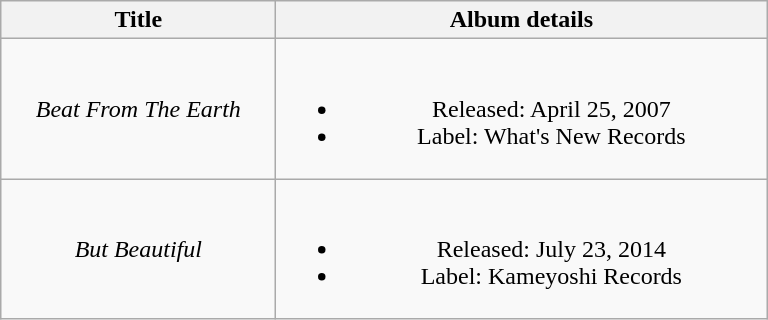<table class="wikitable plainrowheaders" style="text-align:center;">
<tr>
<th scope="col" style="width:11em;">Title</th>
<th scope="col" style="width:20em;">Album details</th>
</tr>
<tr>
<td><em>Beat From The Earth</em> <br> </td>
<td><br><ul><li>Released: April 25, 2007</li><li>Label: What's New Records</li></ul></td>
</tr>
<tr>
<td><em>But Beautiful</em> <br> </td>
<td><br><ul><li>Released: July 23, 2014</li><li>Label: Kameyoshi Records</li></ul></td>
</tr>
</table>
